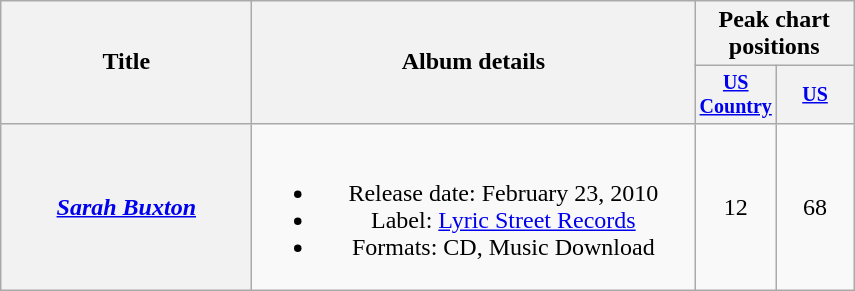<table class="wikitable plainrowheaders" style="text-align:center;">
<tr>
<th rowspan="2" style="width:10em;">Title</th>
<th rowspan="2" style="width:18em;">Album details</th>
<th colspan="2">Peak chart<br>positions</th>
</tr>
<tr style="font-size:smaller;">
<th width="45"><a href='#'>US Country</a></th>
<th width="45"><a href='#'>US</a></th>
</tr>
<tr>
<th scope="row"><em><a href='#'>Sarah Buxton</a></em></th>
<td><br><ul><li>Release date: February 23, 2010</li><li>Label: <a href='#'>Lyric Street Records</a></li><li>Formats: CD, Music Download</li></ul></td>
<td>12</td>
<td>68</td>
</tr>
</table>
